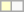<table class="wikitable">
<tr>
<td style="background:#FFFFCC;"></td>
<td></td>
</tr>
</table>
